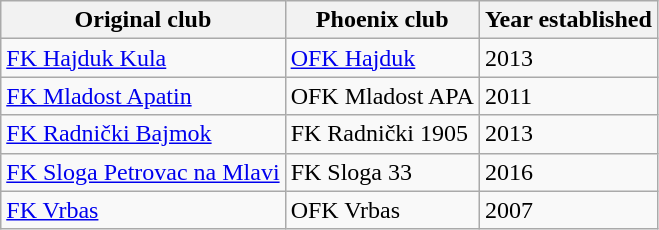<table class="wikitable">
<tr>
<th>Original club</th>
<th>Phoenix club</th>
<th>Year established</th>
</tr>
<tr>
<td><a href='#'>FK Hajduk Kula</a></td>
<td><a href='#'>OFK Hajduk</a></td>
<td>2013</td>
</tr>
<tr>
<td><a href='#'>FK Mladost Apatin</a></td>
<td>OFK Mladost APA</td>
<td>2011</td>
</tr>
<tr>
<td><a href='#'>FK Radnički Bajmok</a></td>
<td>FK Radnički 1905</td>
<td>2013</td>
</tr>
<tr>
<td><a href='#'>FK Sloga Petrovac na Mlavi</a></td>
<td>FK Sloga 33</td>
<td>2016</td>
</tr>
<tr>
<td><a href='#'>FK Vrbas</a></td>
<td>OFK Vrbas</td>
<td>2007</td>
</tr>
</table>
